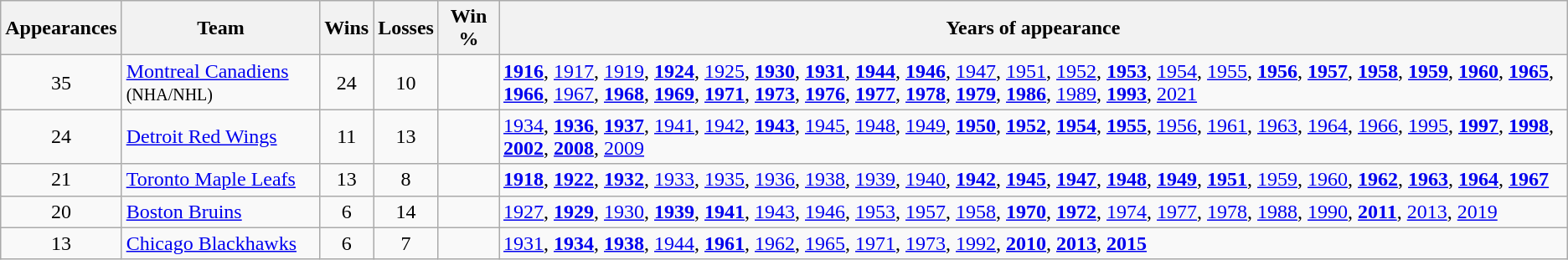<table class="wikitable sortable" style="text-align:center;">
<tr>
<th>Appearances</th>
<th>Team</th>
<th>Wins</th>
<th>Losses</th>
<th>Win %</th>
<th class="unsortable">Years of appearance</th>
</tr>
<tr>
<td>35</td>
<td style="text-align:left;"><a href='#'>Montreal Canadiens</a> <small>(NHA/NHL)</small></td>
<td>24</td>
<td>10</td>
<td></td>
<td style="text-align:left;"><strong><a href='#'>1916</a></strong>, <a href='#'>1917</a>, <a href='#'>1919</a>, <strong><a href='#'>1924</a></strong>, <a href='#'>1925</a>, <strong><a href='#'>1930</a></strong>, <strong><a href='#'>1931</a></strong>, <strong><a href='#'>1944</a></strong>, <strong><a href='#'>1946</a></strong>, <a href='#'>1947</a>, <a href='#'>1951</a>, <a href='#'>1952</a>, <strong><a href='#'>1953</a></strong>, <a href='#'>1954</a>, <a href='#'>1955</a>, <strong><a href='#'>1956</a></strong>, <strong><a href='#'>1957</a></strong>, <strong><a href='#'>1958</a></strong>, <strong><a href='#'>1959</a></strong>, <strong><a href='#'>1960</a></strong>, <strong><a href='#'>1965</a></strong>, <strong><a href='#'>1966</a></strong>, <a href='#'>1967</a>, <strong><a href='#'>1968</a></strong>, <strong><a href='#'>1969</a></strong>, <strong><a href='#'>1971</a></strong>, <strong><a href='#'>1973</a></strong>, <strong><a href='#'>1976</a></strong>, <strong><a href='#'>1977</a></strong>, <strong><a href='#'>1978</a></strong>, <strong><a href='#'>1979</a></strong>, <strong><a href='#'>1986</a></strong>, <a href='#'>1989</a>, <strong><a href='#'>1993</a></strong>, <a href='#'>2021</a></td>
</tr>
<tr>
<td>24</td>
<td style="text-align:left;"><a href='#'>Detroit Red Wings</a></td>
<td>11</td>
<td>13</td>
<td></td>
<td style="text-align:left;"><a href='#'>1934</a>, <strong><a href='#'>1936</a></strong>, <strong><a href='#'>1937</a></strong>, <a href='#'>1941</a>, <a href='#'>1942</a>, <strong><a href='#'>1943</a></strong>, <a href='#'>1945</a>, <a href='#'>1948</a>, <a href='#'>1949</a>, <strong><a href='#'>1950</a></strong>, <strong><a href='#'>1952</a></strong>, <strong><a href='#'>1954</a></strong>, <strong><a href='#'>1955</a></strong>, <a href='#'>1956</a>, <a href='#'>1961</a>, <a href='#'>1963</a>, <a href='#'>1964</a>, <a href='#'>1966</a>, <a href='#'>1995</a>, <strong><a href='#'>1997</a></strong>, <strong><a href='#'>1998</a></strong>, <strong><a href='#'>2002</a></strong>, <strong><a href='#'>2008</a></strong>, <a href='#'>2009</a></td>
</tr>
<tr>
<td>21</td>
<td style="text-align:left;"><a href='#'>Toronto Maple Leafs</a></td>
<td>13</td>
<td>8</td>
<td></td>
<td style="text-align:left;"><strong><a href='#'>1918</a></strong>, <strong><a href='#'>1922</a></strong>, <strong><a href='#'>1932</a></strong>, <a href='#'>1933</a>, <a href='#'>1935</a>, <a href='#'>1936</a>, <a href='#'>1938</a>, <a href='#'>1939</a>, <a href='#'>1940</a>, <strong><a href='#'>1942</a></strong>, <strong><a href='#'>1945</a></strong>, <strong><a href='#'>1947</a></strong>, <strong><a href='#'>1948</a></strong>, <strong><a href='#'>1949</a></strong>, <strong><a href='#'>1951</a></strong>, <a href='#'>1959</a>, <a href='#'>1960</a>, <strong><a href='#'>1962</a></strong>, <strong><a href='#'>1963</a></strong>, <strong><a href='#'>1964</a></strong>, <strong><a href='#'>1967</a></strong></td>
</tr>
<tr>
<td>20</td>
<td style="text-align:left;"><a href='#'>Boston Bruins</a></td>
<td>6</td>
<td>14</td>
<td></td>
<td style="text-align:left;"><a href='#'>1927</a>, <strong><a href='#'>1929</a></strong>, <a href='#'>1930</a>, <strong><a href='#'>1939</a></strong>, <strong><a href='#'>1941</a></strong>, <a href='#'>1943</a>, <a href='#'>1946</a>, <a href='#'>1953</a>, <a href='#'>1957</a>, <a href='#'>1958</a>, <strong><a href='#'>1970</a></strong>, <strong><a href='#'>1972</a></strong>, <a href='#'>1974</a>, <a href='#'>1977</a>, <a href='#'>1978</a>, <a href='#'>1988</a>, <a href='#'>1990</a>, <strong><a href='#'>2011</a></strong>, <a href='#'>2013</a>, <a href='#'>2019</a></td>
</tr>
<tr>
<td>13</td>
<td style="text-align:left;"><a href='#'>Chicago Blackhawks</a></td>
<td>6</td>
<td>7</td>
<td></td>
<td style="text-align:left;"><a href='#'>1931</a>, <strong><a href='#'>1934</a></strong>, <strong><a href='#'>1938</a></strong>, <a href='#'>1944</a>, <strong><a href='#'>1961</a></strong>, <a href='#'>1962</a>, <a href='#'>1965</a>, <a href='#'>1971</a>, <a href='#'>1973</a>, <a href='#'>1992</a>, <strong><a href='#'>2010</a></strong>, <strong><a href='#'>2013</a></strong>, <strong><a href='#'>2015</a></strong></td>
</tr>
</table>
